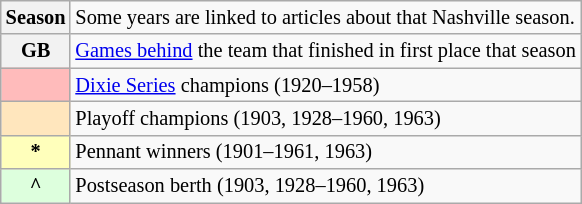<table class="wikitable plainrowheaders" style="font-size:85%">
<tr>
<th scope="row" style="text-align:center"><strong>Season</strong></th>
<td>Some years are linked to articles about that Nashville season.</td>
</tr>
<tr>
<th scope="row" style="text-align:center"><strong>GB</strong></th>
<td><a href='#'>Games behind</a> the team that finished in first place that season</td>
</tr>
<tr>
<th scope="row" style="text-align:center; background-color:#FFBBBB"></th>
<td><a href='#'>Dixie Series</a> champions (1920–1958)</td>
</tr>
<tr>
<th scope="row" style="text-align:center; background-color:#FFE6BD"></th>
<td>Playoff champions (1903, 1928–1960, 1963)</td>
</tr>
<tr>
<th scope="row" style="text-align:center; background-color:#FFFFBB">*</th>
<td>Pennant winners (1901–1961, 1963)</td>
</tr>
<tr>
<th scope="row" style="text-align:center; background-color:#DDFFDD">^</th>
<td>Postseason berth (1903, 1928–1960, 1963)</td>
</tr>
</table>
